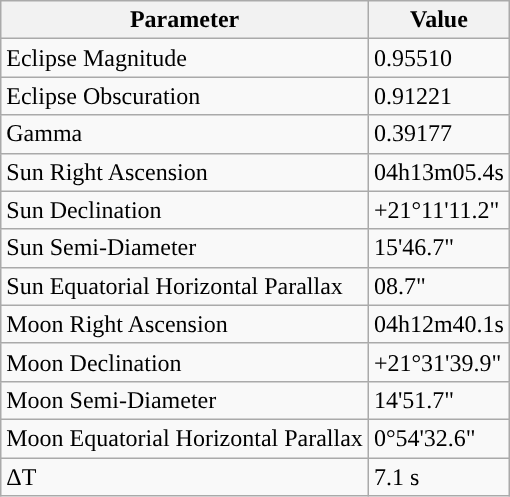<table class="wikitable">
<tr>
<th>Parameter</th>
<th>Value</th>
</tr>
<tr>
<td>Eclipse Magnitude</td>
<td>0.95510</td>
</tr>
<tr>
<td>Eclipse Obscuration</td>
<td>0.91221</td>
</tr>
<tr>
<td>Gamma</td>
<td>0.39177</td>
</tr>
<tr>
<td>Sun Right Ascension</td>
<td>04h13m05.4s</td>
</tr>
<tr>
<td>Sun Declination</td>
<td>+21°11'11.2"</td>
</tr>
<tr>
<td>Sun Semi-Diameter</td>
<td>15'46.7"</td>
</tr>
<tr>
<td>Sun Equatorial Horizontal Parallax</td>
<td>08.7"</td>
</tr>
<tr>
<td>Moon Right Ascension</td>
<td>04h12m40.1s</td>
</tr>
<tr>
<td>Moon Declination</td>
<td>+21°31'39.9"</td>
</tr>
<tr>
<td>Moon Semi-Diameter</td>
<td>14'51.7"</td>
</tr>
<tr>
<td>Moon Equatorial Horizontal Parallax</td>
<td>0°54'32.6"</td>
</tr>
<tr>
<td>ΔT</td>
<td>7.1 s</td>
</tr>
</table>
